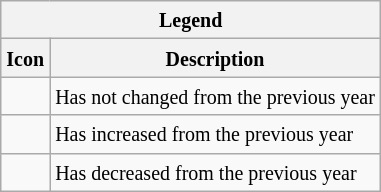<table class="wikitable">
<tr>
<th colspan="2"><small>Legend</small></th>
</tr>
<tr>
<th><small> Icon</small></th>
<th><small> Description</small></th>
</tr>
<tr>
<td></td>
<td><small>Has not changed from the previous year</small></td>
</tr>
<tr>
<td></td>
<td><small>Has increased from the previous year</small></td>
</tr>
<tr>
<td></td>
<td><small>Has decreased from the previous year</small></td>
</tr>
</table>
